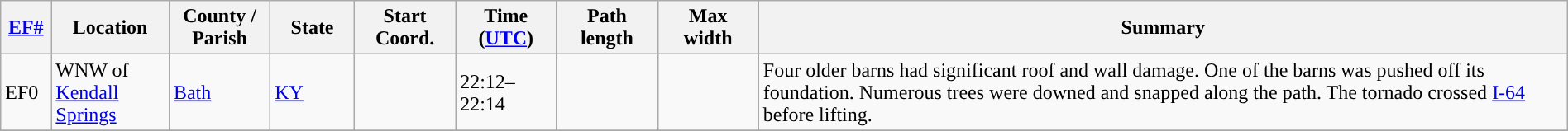<table class="wikitable sortable" style="width:100%;">
<tr>
<th scope="col"  style="width:3%; text-align:center;"><a href='#'>EF#</a></th>
<th scope="col"  style="width:7%; text-align:center;" class="unsortable">Location</th>
<th scope="col"  style="width:6%; text-align:center;" class="unsortable">County / Parish</th>
<th scope="col"  style="width:5%; text-align:center;">State</th>
<th scope="col"  style="width:6%; text-align:center;">Start Coord.</th>
<th scope="col"  style="width:6%; text-align:center;">Time (<a href='#'>UTC</a>)</th>
<th scope="col"  style="width:6%; text-align:center;">Path length</th>
<th scope="col"  style="width:6%; text-align:center;">Max width</th>
<th scope="col" class="unsortable" style="width:48%; text-align:center;">Summary</th>
</tr>
<tr>
<td>EF0</td>
<td>WNW of <a href='#'>Kendall Springs</a></td>
<td><a href='#'>Bath</a></td>
<td><a href='#'>KY</a></td>
<td></td>
<td>22:12–22:14</td>
<td></td>
<td></td>
<td>Four older barns had significant roof and wall damage. One of the barns was pushed off its foundation. Numerous trees were downed and snapped along the path. The tornado crossed <a href='#'>I-64</a> before lifting.</td>
</tr>
<tr>
</tr>
</table>
